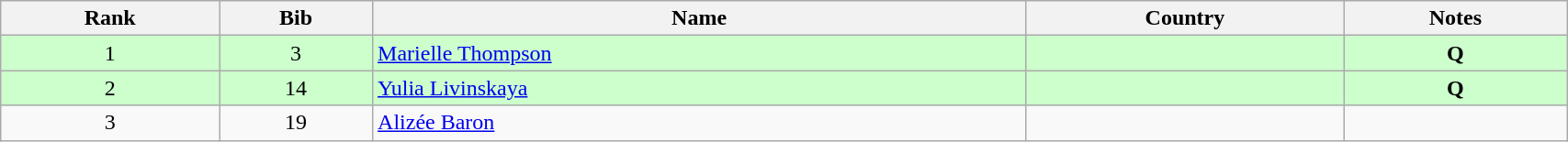<table class="wikitable" style="text-align:center;" width=90%>
<tr>
<th>Rank</th>
<th>Bib</th>
<th>Name</th>
<th>Country</th>
<th>Notes</th>
</tr>
<tr bgcolor="ccffcc">
<td>1</td>
<td>3</td>
<td align=left><a href='#'>Marielle Thompson</a></td>
<td align=left></td>
<td><strong>Q</strong></td>
</tr>
<tr bgcolor="ccffcc">
<td>2</td>
<td>14</td>
<td align=left><a href='#'>Yulia Livinskaya</a></td>
<td align=left></td>
<td><strong>Q</strong></td>
</tr>
<tr>
<td>3</td>
<td>19</td>
<td align=left><a href='#'>Alizée Baron</a></td>
<td align=left></td>
<td></td>
</tr>
</table>
